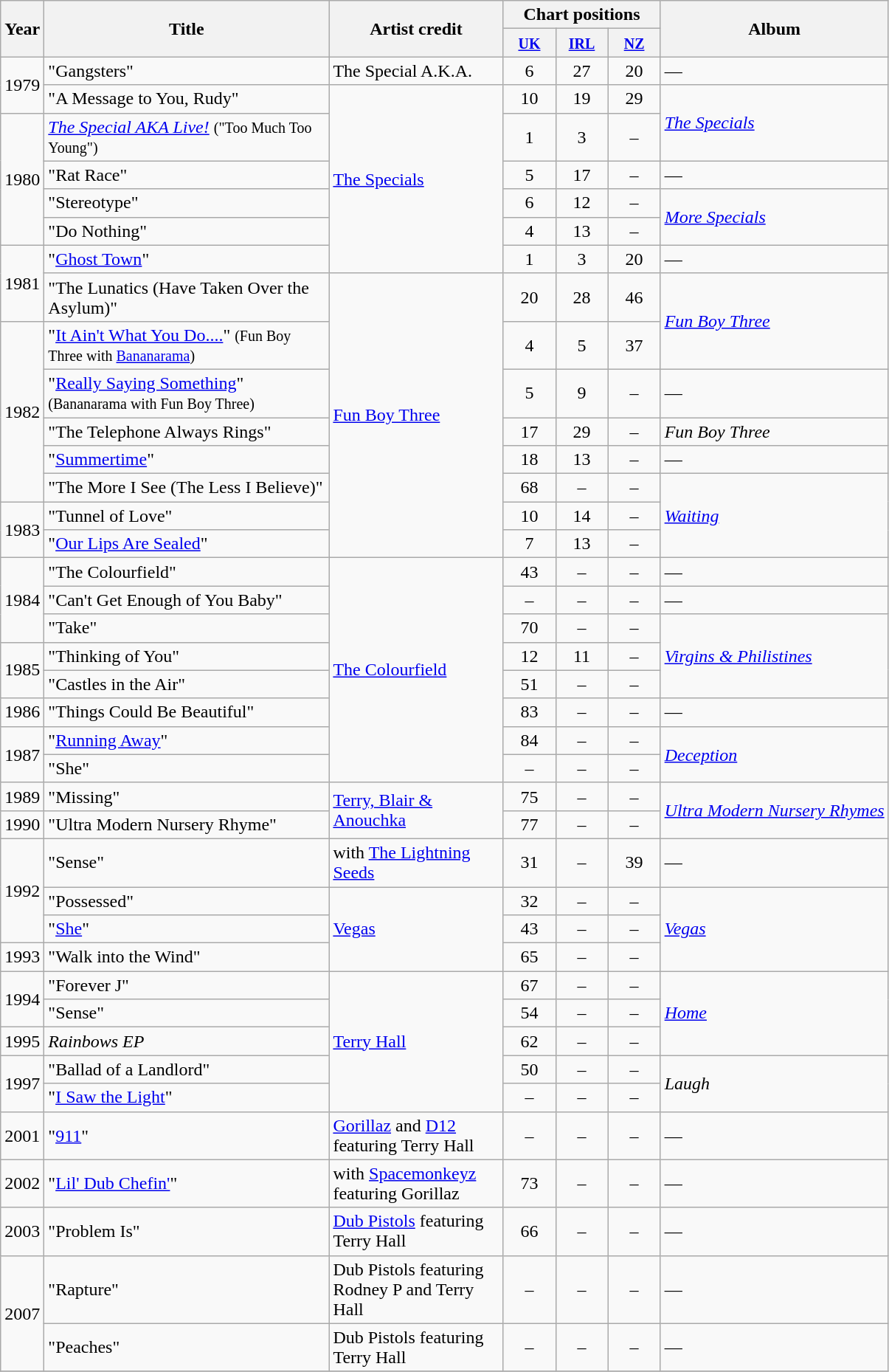<table class="wikitable">
<tr>
<th rowspan="2">Year</th>
<th rowspan="2" width="250">Title</th>
<th rowspan="2" width="150">Artist credit</th>
<th colspan="3">Chart positions<br></th>
<th rowspan="2">Album</th>
</tr>
<tr>
<th width="40"><small><a href='#'>UK</a></small></th>
<th width="40"><small><a href='#'>IRL</a></small><br></th>
<th width="40"><small><a href='#'>NZ</a></small><br></th>
</tr>
<tr>
<td rowspan="2">1979</td>
<td>"Gangsters"</td>
<td>The Special A.K.A.</td>
<td align=center>6</td>
<td align=center>27</td>
<td align=center>20</td>
<td>—</td>
</tr>
<tr>
<td>"A Message to You, Rudy"</td>
<td rowspan="6"><a href='#'>The Specials</a></td>
<td align=center>10</td>
<td align=center>19</td>
<td align=center>29</td>
<td rowspan="2"><em><a href='#'>The Specials</a></em></td>
</tr>
<tr>
<td rowspan="4">1980</td>
<td><em><a href='#'>The Special AKA Live!</a></em> <small>("Too Much Too Young")</small></td>
<td align=center>1</td>
<td align=center>3</td>
<td align=center>–</td>
</tr>
<tr>
<td>"Rat Race"</td>
<td align=center>5</td>
<td align=center>17</td>
<td align=center>–</td>
<td>—</td>
</tr>
<tr>
<td>"Stereotype"</td>
<td align=center>6</td>
<td align=center>12</td>
<td align=center>–</td>
<td rowspan="2"><em><a href='#'>More Specials</a></em></td>
</tr>
<tr>
<td>"Do Nothing"</td>
<td align=center>4</td>
<td align=center>13</td>
<td align=center>–</td>
</tr>
<tr>
<td rowspan="2">1981</td>
<td>"<a href='#'>Ghost Town</a>"</td>
<td align=center>1</td>
<td align=center>3</td>
<td align=center>20</td>
<td>—</td>
</tr>
<tr>
<td>"The Lunatics (Have Taken Over the Asylum)"</td>
<td rowspan="8"><a href='#'>Fun Boy Three</a></td>
<td align=center>20</td>
<td align=center>28</td>
<td align=center>46</td>
<td rowspan="2"><em><a href='#'>Fun Boy Three</a></em></td>
</tr>
<tr>
<td rowspan="5">1982</td>
<td>"<a href='#'>It Ain't What You Do....</a>" <small>(Fun Boy Three with <a href='#'>Bananarama</a>)</small></td>
<td align=center>4</td>
<td align=center>5</td>
<td align=center>37</td>
</tr>
<tr>
<td>"<a href='#'>Really Saying Something</a>" <small>(Bananarama with Fun Boy Three)</small></td>
<td align=center>5</td>
<td align=center>9</td>
<td align=center>–</td>
<td>—</td>
</tr>
<tr>
<td>"The Telephone Always Rings"</td>
<td align=center>17</td>
<td align=center>29</td>
<td align=center>–</td>
<td><em>Fun Boy Three</em></td>
</tr>
<tr>
<td>"<a href='#'>Summertime</a>"</td>
<td align=center>18</td>
<td align=center>13</td>
<td align=center>–</td>
<td>—</td>
</tr>
<tr>
<td>"The More I See (The Less I Believe)"</td>
<td align=center>68</td>
<td align=center>–</td>
<td align=center>–</td>
<td rowspan="3"><em><a href='#'>Waiting</a></em></td>
</tr>
<tr>
<td rowspan="2">1983</td>
<td>"Tunnel of Love"</td>
<td align=center>10</td>
<td align=center>14</td>
<td align=center>–</td>
</tr>
<tr>
<td>"<a href='#'>Our Lips Are Sealed</a>"</td>
<td align=center>7</td>
<td align=center>13</td>
<td align=center>–</td>
</tr>
<tr>
<td rowspan="3">1984</td>
<td>"The Colourfield"</td>
<td rowspan="8"><a href='#'>The Colourfield</a></td>
<td align=center>43</td>
<td align=center>–</td>
<td align=center>–</td>
<td>—</td>
</tr>
<tr>
<td>"Can't Get Enough of You Baby"</td>
<td align=center>–</td>
<td align=center>–</td>
<td align=center>–</td>
<td>—</td>
</tr>
<tr>
<td>"Take"</td>
<td align=center>70</td>
<td align=center>–</td>
<td align=center>–</td>
<td rowspan="3"><em><a href='#'>Virgins & Philistines</a></em></td>
</tr>
<tr>
<td rowspan="2">1985</td>
<td>"Thinking of You"</td>
<td align=center>12</td>
<td align=center>11</td>
<td align=center>–</td>
</tr>
<tr>
<td>"Castles in the Air"</td>
<td align=center>51</td>
<td align=center>–</td>
<td align=center>–</td>
</tr>
<tr>
<td>1986</td>
<td>"Things Could Be Beautiful"</td>
<td align=center>83</td>
<td align=center>–</td>
<td align=center>–</td>
<td>—</td>
</tr>
<tr>
<td rowspan="2">1987</td>
<td>"<a href='#'>Running Away</a>"</td>
<td align=center>84</td>
<td align=center>–</td>
<td align=center>–</td>
<td rowspan="2"><em><a href='#'>Deception</a></em></td>
</tr>
<tr>
<td>"She"</td>
<td align=center>–</td>
<td align=center>–</td>
<td align=center>–</td>
</tr>
<tr>
<td>1989</td>
<td>"Missing"</td>
<td rowspan="2"><a href='#'>Terry, Blair & Anouchka</a></td>
<td align=center>75</td>
<td align=center>–</td>
<td align=center>–</td>
<td rowspan="2"><em><a href='#'>Ultra Modern Nursery Rhymes</a></em></td>
</tr>
<tr>
<td>1990</td>
<td>"Ultra Modern Nursery Rhyme"</td>
<td align=center>77</td>
<td align=center>–</td>
<td align=center>–</td>
</tr>
<tr>
<td rowspan="3">1992</td>
<td>"Sense"</td>
<td>with <a href='#'>The Lightning Seeds</a></td>
<td align=center>31</td>
<td align=center>–</td>
<td align=center>39</td>
<td>—</td>
</tr>
<tr>
<td>"Possessed"</td>
<td rowspan="3"><a href='#'>Vegas</a></td>
<td align=center>32</td>
<td align=center>–</td>
<td align=center>–</td>
<td rowspan="3"><em><a href='#'>Vegas</a></em></td>
</tr>
<tr>
<td>"<a href='#'>She</a>"</td>
<td align=center>43</td>
<td align=center>–</td>
<td align=center>–</td>
</tr>
<tr>
<td>1993</td>
<td>"Walk into the Wind"</td>
<td align=center>65</td>
<td align=center>–</td>
<td align=center>–</td>
</tr>
<tr>
<td rowspan="2">1994</td>
<td>"Forever J"</td>
<td rowspan="5"><a href='#'>Terry Hall</a></td>
<td align=center>67</td>
<td align=center>–</td>
<td align=center>–</td>
<td rowspan="3"><em><a href='#'>Home</a></em></td>
</tr>
<tr>
<td>"Sense"</td>
<td align=center>54</td>
<td align=center>–</td>
<td align=center>–</td>
</tr>
<tr>
<td>1995</td>
<td><em>Rainbows EP</em></td>
<td align=center>62</td>
<td align=center>–</td>
<td align=center>–</td>
</tr>
<tr>
<td rowspan="2">1997</td>
<td>"Ballad of a Landlord"</td>
<td align=center>50</td>
<td align=center>–</td>
<td align=center>–</td>
<td rowspan="2"><em>Laugh</em></td>
</tr>
<tr>
<td>"<a href='#'>I Saw the Light</a>"</td>
<td align=center>–</td>
<td align=center>–</td>
<td align=center>–</td>
</tr>
<tr>
<td>2001</td>
<td>"<a href='#'>911</a>"</td>
<td><a href='#'>Gorillaz</a> and <a href='#'>D12</a> featuring Terry Hall</td>
<td align=center>–</td>
<td align=center>–</td>
<td align=center>–</td>
<td>—</td>
</tr>
<tr>
<td>2002</td>
<td>"<a href='#'>Lil' Dub Chefin'</a>"</td>
<td>with <a href='#'>Spacemonkeyz</a> featuring Gorillaz</td>
<td align=center>73</td>
<td align=center>–</td>
<td align=center>–</td>
<td>—</td>
</tr>
<tr>
<td>2003</td>
<td>"Problem Is"</td>
<td><a href='#'>Dub Pistols</a> featuring Terry Hall</td>
<td align=center>66</td>
<td align=center>–</td>
<td align=center>–</td>
<td>—</td>
</tr>
<tr>
<td rowspan="2">2007</td>
<td>"Rapture"</td>
<td>Dub Pistols featuring Rodney P and Terry Hall</td>
<td align=center>–</td>
<td align=center>–</td>
<td align=center>–</td>
<td>—</td>
</tr>
<tr>
<td>"Peaches"</td>
<td>Dub Pistols featuring Terry Hall</td>
<td align=center>–</td>
<td align=center>–</td>
<td align=center>–</td>
<td>—</td>
</tr>
<tr>
</tr>
</table>
